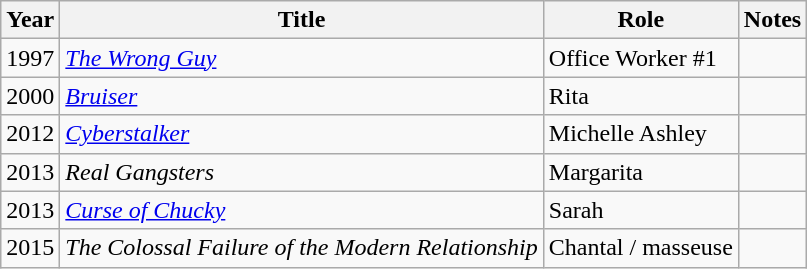<table class="wikitable sortable">
<tr>
<th>Year</th>
<th>Title</th>
<th>Role</th>
<th class="unsortable">Notes</th>
</tr>
<tr>
<td>1997</td>
<td data-sort-value="Wrong Guy, The"><em><a href='#'>The Wrong Guy</a></em></td>
<td>Office Worker #1</td>
<td></td>
</tr>
<tr>
<td>2000</td>
<td><a href='#'><em>Bruiser</em></a></td>
<td>Rita</td>
<td></td>
</tr>
<tr>
<td>2012</td>
<td><a href='#'><em>Cyberstalker</em></a></td>
<td>Michelle Ashley</td>
<td></td>
</tr>
<tr>
<td>2013</td>
<td><em>Real Gangsters</em></td>
<td>Margarita</td>
<td></td>
</tr>
<tr>
<td>2013</td>
<td><em><a href='#'>Curse of Chucky</a></em></td>
<td>Sarah</td>
<td></td>
</tr>
<tr>
<td>2015</td>
<td data-sort-value="Colossal Failure of the Modern Relationship, The"><em>The Colossal Failure of the Modern Relationship</em></td>
<td>Chantal / masseuse</td>
<td></td>
</tr>
</table>
